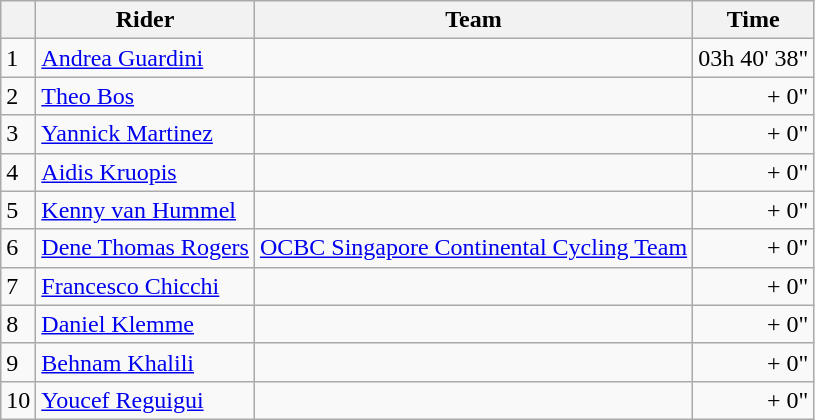<table class=wikitable>
<tr>
<th></th>
<th>Rider</th>
<th>Team</th>
<th>Time</th>
</tr>
<tr>
<td>1</td>
<td> <a href='#'>Andrea Guardini</a></td>
<td></td>
<td align=right>03h 40' 38"</td>
</tr>
<tr>
<td>2</td>
<td> <a href='#'>Theo Bos</a></td>
<td></td>
<td align=right>+ 0"</td>
</tr>
<tr>
<td>3</td>
<td> <a href='#'>Yannick Martinez</a></td>
<td></td>
<td align=right>+ 0"</td>
</tr>
<tr>
<td>4</td>
<td> <a href='#'>Aidis Kruopis</a></td>
<td></td>
<td align=right>+ 0"</td>
</tr>
<tr>
<td>5</td>
<td> <a href='#'>Kenny van Hummel</a></td>
<td></td>
<td align=right>+ 0"</td>
</tr>
<tr>
<td>6</td>
<td> <a href='#'>Dene Thomas Rogers</a></td>
<td><a href='#'>OCBC Singapore Continental Cycling Team</a></td>
<td align=right>+ 0"</td>
</tr>
<tr>
<td>7</td>
<td> <a href='#'>Francesco Chicchi</a></td>
<td></td>
<td align=right>+ 0"</td>
</tr>
<tr>
<td>8</td>
<td> <a href='#'>Daniel Klemme</a></td>
<td></td>
<td align=right>+ 0"</td>
</tr>
<tr>
<td>9</td>
<td> <a href='#'>Behnam Khalili</a></td>
<td></td>
<td align=right>+ 0"</td>
</tr>
<tr>
<td>10</td>
<td> <a href='#'>Youcef Reguigui</a></td>
<td></td>
<td align=right>+ 0"</td>
</tr>
</table>
